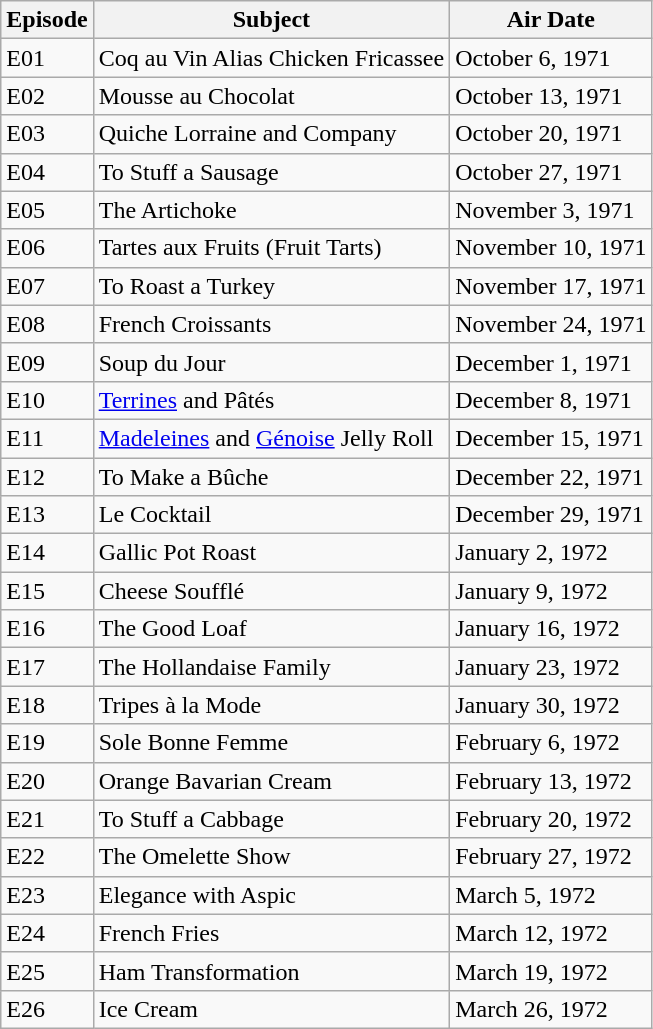<table class="wikitable">
<tr>
<th>Episode</th>
<th>Subject</th>
<th>Air Date</th>
</tr>
<tr>
<td>E01</td>
<td>Coq au Vin Alias Chicken Fricassee</td>
<td>October 6, 1971</td>
</tr>
<tr>
<td>E02</td>
<td>Mousse au Chocolat</td>
<td>October 13, 1971</td>
</tr>
<tr>
<td>E03</td>
<td>Quiche Lorraine and Company</td>
<td>October 20, 1971</td>
</tr>
<tr>
<td>E04</td>
<td>To Stuff a Sausage</td>
<td>October 27, 1971</td>
</tr>
<tr>
<td>E05</td>
<td>The Artichoke</td>
<td>November 3, 1971</td>
</tr>
<tr>
<td>E06</td>
<td>Tartes aux Fruits (Fruit Tarts)</td>
<td>November 10, 1971</td>
</tr>
<tr>
<td>E07</td>
<td>To Roast a Turkey</td>
<td>November 17, 1971</td>
</tr>
<tr>
<td>E08</td>
<td>French Croissants</td>
<td>November 24, 1971</td>
</tr>
<tr>
<td>E09</td>
<td>Soup du Jour</td>
<td>December 1, 1971</td>
</tr>
<tr>
<td>E10</td>
<td><a href='#'>Terrines</a> and Pâtés</td>
<td>December 8, 1971</td>
</tr>
<tr>
<td>E11</td>
<td><a href='#'>Madeleines</a> and <a href='#'>Génoise</a> Jelly Roll</td>
<td>December 15, 1971</td>
</tr>
<tr>
<td>E12</td>
<td>To Make a Bûche</td>
<td>December 22, 1971</td>
</tr>
<tr>
<td>E13</td>
<td>Le Cocktail</td>
<td>December 29, 1971</td>
</tr>
<tr>
<td>E14</td>
<td>Gallic Pot Roast</td>
<td>January 2, 1972</td>
</tr>
<tr>
<td>E15</td>
<td>Cheese Soufflé</td>
<td>January 9, 1972</td>
</tr>
<tr>
<td>E16</td>
<td>The Good Loaf</td>
<td>January 16, 1972</td>
</tr>
<tr>
<td>E17</td>
<td>The Hollandaise Family</td>
<td>January 23, 1972</td>
</tr>
<tr>
<td>E18</td>
<td>Tripes à la Mode</td>
<td>January 30, 1972</td>
</tr>
<tr>
<td>E19</td>
<td>Sole Bonne Femme</td>
<td>February 6, 1972</td>
</tr>
<tr>
<td>E20</td>
<td>Orange Bavarian Cream</td>
<td>February 13, 1972</td>
</tr>
<tr>
<td>E21</td>
<td>To Stuff a Cabbage</td>
<td>February 20, 1972</td>
</tr>
<tr>
<td>E22</td>
<td>The Omelette Show</td>
<td>February 27, 1972</td>
</tr>
<tr>
<td>E23</td>
<td>Elegance with Aspic</td>
<td>March 5, 1972</td>
</tr>
<tr>
<td>E24</td>
<td>French Fries</td>
<td>March 12, 1972</td>
</tr>
<tr>
<td>E25</td>
<td>Ham Transformation</td>
<td>March 19, 1972</td>
</tr>
<tr>
<td>E26</td>
<td>Ice Cream</td>
<td>March 26, 1972</td>
</tr>
</table>
